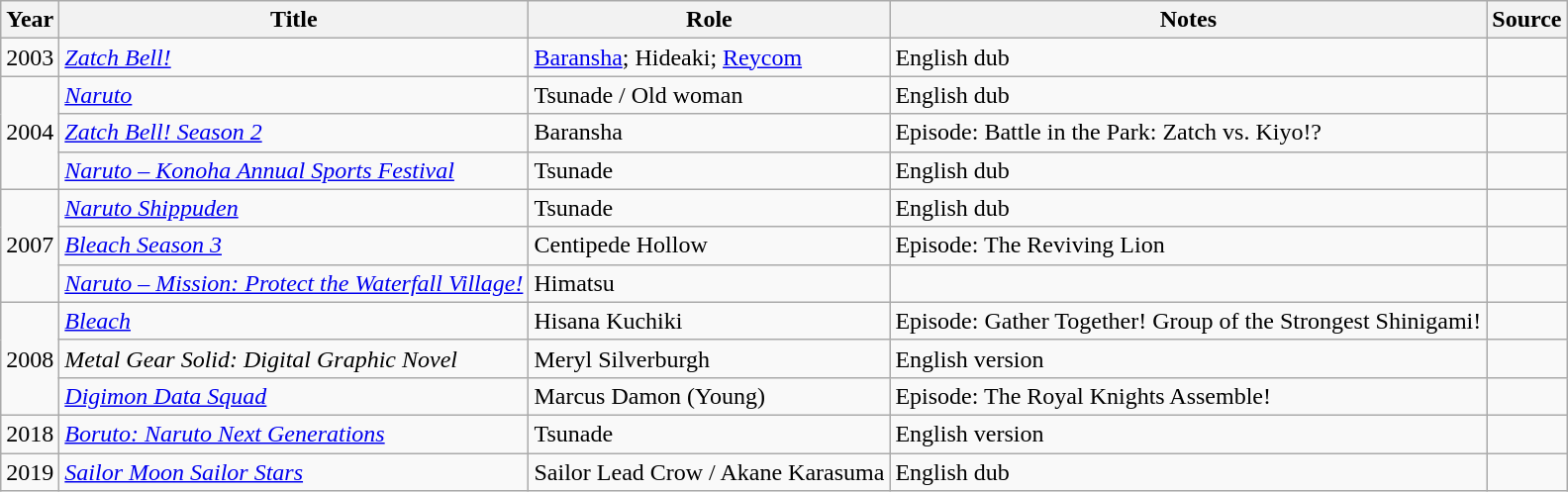<table class="wikitable sortable plainrowheaders">
<tr>
<th>Year</th>
<th>Title</th>
<th>Role</th>
<th class="unsortable">Notes</th>
<th class="unsortable">Source</th>
</tr>
<tr>
<td>2003</td>
<td><em><a href='#'>Zatch Bell!</a></em></td>
<td><a href='#'>Baransha</a>; Hideaki; <a href='#'>Reycom</a></td>
<td>English dub</td>
<td></td>
</tr>
<tr>
<td rowspan="3">2004</td>
<td><em><a href='#'>Naruto</a></em></td>
<td>Tsunade / Old woman</td>
<td>English dub</td>
<td></td>
</tr>
<tr>
<td><em><a href='#'>Zatch Bell! Season 2</a></em></td>
<td>Baransha</td>
<td>Episode: Battle in the Park: Zatch vs. Kiyo!?</td>
<td></td>
</tr>
<tr>
<td><em><a href='#'>Naruto – Konoha Annual Sports Festival</a></em></td>
<td>Tsunade</td>
<td>English dub</td>
<td></td>
</tr>
<tr>
<td rowspan="3">2007</td>
<td><em><a href='#'>Naruto Shippuden</a></em></td>
<td>Tsunade</td>
<td>English dub</td>
<td></td>
</tr>
<tr>
<td><em><a href='#'>Bleach Season 3</a></em></td>
<td>Centipede Hollow</td>
<td>Episode: The Reviving Lion</td>
<td></td>
</tr>
<tr>
<td><em><a href='#'>Naruto – Mission: Protect the Waterfall Village!</a></em></td>
<td>Himatsu</td>
<td></td>
<td></td>
</tr>
<tr>
<td rowspan="3">2008</td>
<td><em><a href='#'>Bleach</a></em></td>
<td>Hisana Kuchiki</td>
<td>Episode: Gather Together! Group of the Strongest Shinigami!</td>
<td></td>
</tr>
<tr>
<td><em>Metal Gear Solid: Digital Graphic Novel</em></td>
<td>Meryl Silverburgh</td>
<td>English version</td>
<td></td>
</tr>
<tr>
<td><em><a href='#'>Digimon Data Squad</a></em></td>
<td>Marcus Damon (Young)</td>
<td>Episode: The Royal Knights Assemble!</td>
<td></td>
</tr>
<tr>
<td>2018</td>
<td><em><a href='#'>Boruto: Naruto Next Generations</a></em></td>
<td>Tsunade</td>
<td>English version</td>
<td></td>
</tr>
<tr>
<td>2019</td>
<td><em><a href='#'>Sailor Moon Sailor Stars</a></em></td>
<td>Sailor Lead Crow / Akane Karasuma</td>
<td>English dub</td>
<td></td>
</tr>
</table>
